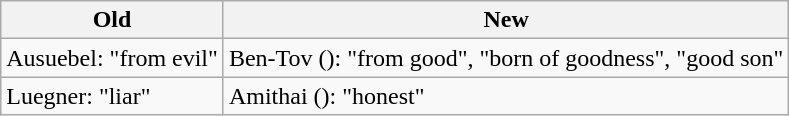<table class="wikitable">
<tr>
<th>Old</th>
<th>New</th>
</tr>
<tr>
<td>Ausuebel: "from evil"</td>
<td>Ben-Tov (): "from good", "born of goodness", "good son"</td>
</tr>
<tr>
<td>Luegner: "liar"</td>
<td>Amithai (): "honest"</td>
</tr>
</table>
